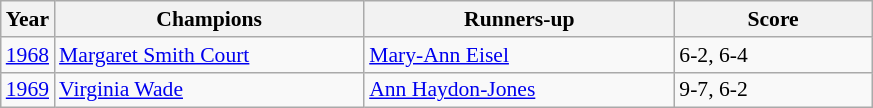<table class="wikitable" style="font-size:90%">
<tr>
<th>Year</th>
<th width="200">Champions</th>
<th width="200">Runners-up</th>
<th width="125">Score</th>
</tr>
<tr>
<td><a href='#'>1968</a></td>
<td> <a href='#'>Margaret Smith Court</a></td>
<td>  <a href='#'>Mary-Ann Eisel</a></td>
<td>6-2, 6-4</td>
</tr>
<tr>
<td><a href='#'>1969</a></td>
<td> <a href='#'>Virginia Wade</a></td>
<td>  <a href='#'>Ann Haydon-Jones</a></td>
<td>9-7, 6-2</td>
</tr>
</table>
